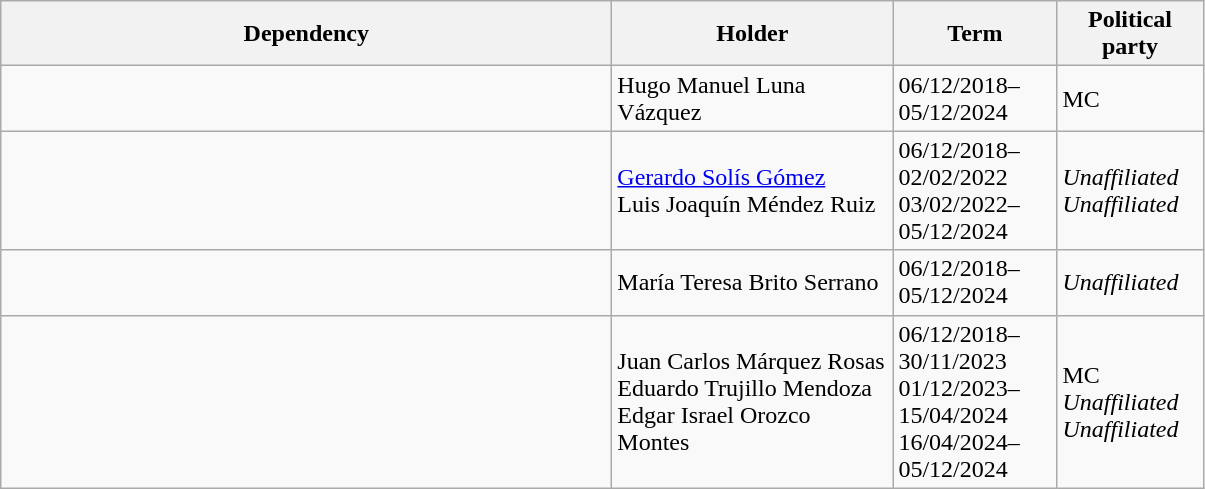<table class="wikitable">
<tr>
<th width=400px>Dependency</th>
<th width=180px>Holder</th>
<th width=102px>Term</th>
<th width=90px>Political party</th>
</tr>
<tr>
<td></td>
<td>Hugo Manuel Luna Vázquez</td>
<td>06/12/2018–05/12/2024</td>
<td>MC </td>
</tr>
<tr>
<td></td>
<td><a href='#'>Gerardo Solís Gómez</a> <br>Luis Joaquín Méndez Ruiz</td>
<td>06/12/2018–02/02/2022 <br>03/02/2022–05/12/2024</td>
<td><em>Unaffiliated</em> <br><em>Unaffiliated</em></td>
</tr>
<tr>
<td></td>
<td>María Teresa Brito Serrano</td>
<td>06/12/2018–05/12/2024</td>
<td><em>Unaffiliated</em></td>
</tr>
<tr>
<td></td>
<td>Juan Carlos Márquez Rosas <br>Eduardo Trujillo Mendoza <br>Edgar Israel Orozco Montes</td>
<td>06/12/2018–30/11/2023 <br>01/12/2023–15/04/2024 <br>16/04/2024–05/12/2024</td>
<td>MC  <br><em>Unaffiliated</em> <br><em>Unaffiliated</em></td>
</tr>
</table>
